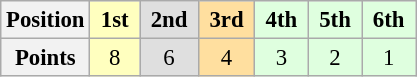<table class="wikitable" style="font-size:95%; text-align:center">
<tr>
<th>Position</th>
<td style="background:#ffffbf;"> <strong>1st</strong> </td>
<td style="background:#dfdfdf;"> <strong>2nd</strong> </td>
<td style="background:#ffdf9f;"> <strong>3rd</strong> </td>
<td style="background:#dfffdf;"> <strong>4th</strong> </td>
<td style="background:#dfffdf;"> <strong>5th</strong> </td>
<td style="background:#dfffdf;"> <strong>6th</strong> </td>
</tr>
<tr>
<th>Points</th>
<td style="background:#ffffbf;">8</td>
<td style="background:#dfdfdf;">6</td>
<td style="background:#ffdf9f;">4</td>
<td style="background:#dfffdf;">3</td>
<td style="background:#dfffdf;">2</td>
<td style="background:#dfffdf;">1</td>
</tr>
</table>
